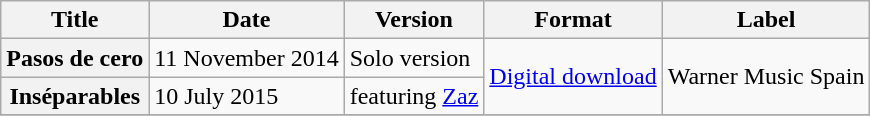<table class="wikitable sortable plainrowheaders">
<tr>
<th scope="col">Title</th>
<th scope="col">Date</th>
<th scope="col">Version</th>
<th scope="col">Format</th>
<th scope="col">Label</th>
</tr>
<tr>
<th scope="row">Pasos de cero</th>
<td>11 November 2014</td>
<td>Solo version</td>
<td rowspan="2"><a href='#'>Digital download</a></td>
<td rowspan="2">Warner Music Spain</td>
</tr>
<tr>
<th scope="row">Inséparables</th>
<td>10 July 2015</td>
<td>featuring <a href='#'>Zaz</a></td>
</tr>
<tr>
</tr>
</table>
